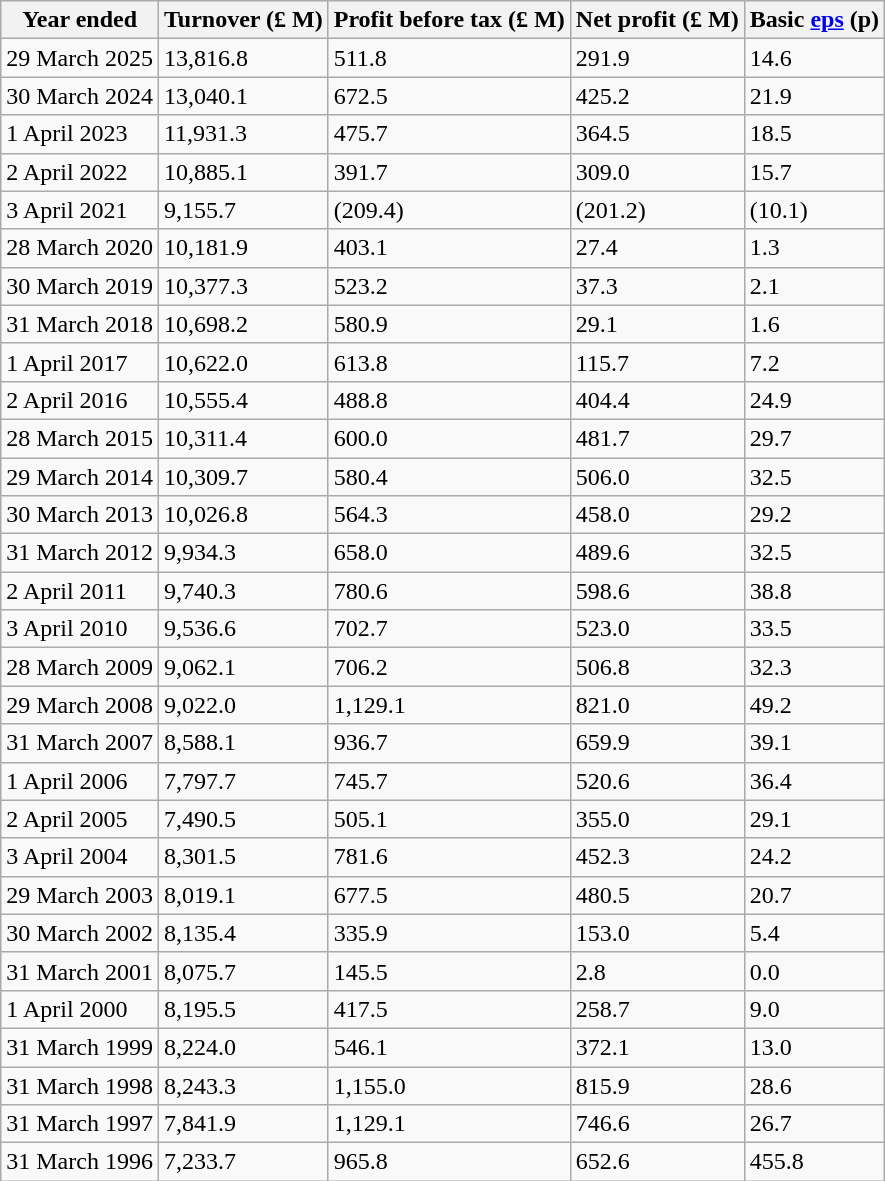<table class="wikitable">
<tr>
<th>Year ended</th>
<th>Turnover (£ M)</th>
<th>Profit before tax (£ M)</th>
<th>Net profit (£ M)</th>
<th>Basic <a href='#'>eps</a> (p)</th>
</tr>
<tr>
<td>29 March 2025</td>
<td>13,816.8</td>
<td>511.8</td>
<td>291.9</td>
<td>14.6</td>
</tr>
<tr>
<td>30 March 2024</td>
<td>13,040.1</td>
<td>672.5</td>
<td>425.2</td>
<td>21.9</td>
</tr>
<tr>
<td>1 April 2023</td>
<td>11,931.3</td>
<td>475.7</td>
<td>364.5</td>
<td>18.5</td>
</tr>
<tr>
<td>2 April 2022</td>
<td>10,885.1</td>
<td>391.7</td>
<td>309.0</td>
<td>15.7</td>
</tr>
<tr>
<td>3 April 2021</td>
<td>9,155.7</td>
<td>(209.4)</td>
<td>(201.2)</td>
<td>(10.1)</td>
</tr>
<tr>
<td>28 March 2020</td>
<td>10,181.9</td>
<td>403.1</td>
<td>27.4</td>
<td>1.3</td>
</tr>
<tr>
<td>30 March 2019</td>
<td>10,377.3</td>
<td>523.2</td>
<td>37.3</td>
<td>2.1</td>
</tr>
<tr>
<td>31 March 2018</td>
<td>10,698.2</td>
<td>580.9</td>
<td>29.1</td>
<td>1.6</td>
</tr>
<tr>
<td>1 April 2017</td>
<td>10,622.0</td>
<td>613.8</td>
<td>115.7</td>
<td>7.2</td>
</tr>
<tr>
<td>2 April 2016</td>
<td>10,555.4</td>
<td>488.8</td>
<td>404.4</td>
<td>24.9</td>
</tr>
<tr>
<td>28 March 2015</td>
<td>10,311.4</td>
<td>600.0</td>
<td>481.7</td>
<td>29.7</td>
</tr>
<tr>
<td>29 March 2014</td>
<td>10,309.7</td>
<td>580.4</td>
<td>506.0</td>
<td>32.5</td>
</tr>
<tr>
<td>30 March 2013</td>
<td>10,026.8</td>
<td>564.3</td>
<td>458.0</td>
<td>29.2</td>
</tr>
<tr>
<td>31 March 2012</td>
<td>9,934.3</td>
<td>658.0</td>
<td>489.6</td>
<td>32.5</td>
</tr>
<tr>
<td>2 April 2011</td>
<td>9,740.3</td>
<td>780.6</td>
<td>598.6</td>
<td>38.8</td>
</tr>
<tr>
<td>3 April 2010</td>
<td>9,536.6</td>
<td>702.7</td>
<td>523.0</td>
<td>33.5</td>
</tr>
<tr>
<td>28 March 2009</td>
<td>9,062.1</td>
<td>706.2</td>
<td>506.8</td>
<td>32.3</td>
</tr>
<tr>
<td>29 March 2008</td>
<td>9,022.0</td>
<td>1,129.1</td>
<td>821.0</td>
<td>49.2</td>
</tr>
<tr>
<td>31 March 2007</td>
<td>8,588.1</td>
<td>936.7</td>
<td>659.9</td>
<td>39.1</td>
</tr>
<tr>
<td>1 April 2006</td>
<td>7,797.7</td>
<td>745.7</td>
<td>520.6</td>
<td>36.4</td>
</tr>
<tr>
<td>2 April 2005</td>
<td>7,490.5</td>
<td>505.1</td>
<td>355.0</td>
<td>29.1</td>
</tr>
<tr>
<td>3 April 2004</td>
<td>8,301.5</td>
<td>781.6</td>
<td>452.3</td>
<td>24.2</td>
</tr>
<tr>
<td>29 March 2003</td>
<td>8,019.1</td>
<td>677.5</td>
<td>480.5</td>
<td>20.7</td>
</tr>
<tr>
<td>30 March 2002</td>
<td>8,135.4</td>
<td>335.9</td>
<td>153.0</td>
<td>5.4</td>
</tr>
<tr>
<td>31 March 2001</td>
<td>8,075.7</td>
<td>145.5</td>
<td>2.8</td>
<td>0.0</td>
</tr>
<tr>
<td>1 April 2000</td>
<td>8,195.5</td>
<td>417.5</td>
<td>258.7</td>
<td>9.0</td>
</tr>
<tr>
<td>31 March 1999</td>
<td>8,224.0</td>
<td>546.1</td>
<td>372.1</td>
<td>13.0</td>
</tr>
<tr>
<td>31 March 1998</td>
<td>8,243.3</td>
<td>1,155.0</td>
<td>815.9</td>
<td>28.6</td>
</tr>
<tr>
<td>31 March 1997</td>
<td>7,841.9</td>
<td>1,129.1</td>
<td>746.6</td>
<td>26.7</td>
</tr>
<tr>
<td>31 March 1996</td>
<td>7,233.7</td>
<td>965.8</td>
<td>652.6</td>
<td>455.8</td>
</tr>
</table>
